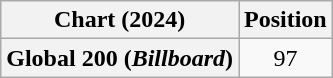<table class="wikitable sortable plainrowheaders" style="text-align:center">
<tr>
<th scope="col">Chart (2024)</th>
<th scope="col">Position</th>
</tr>
<tr>
<th scope="row">Global 200 (<em>Billboard</em>)</th>
<td>97</td>
</tr>
</table>
